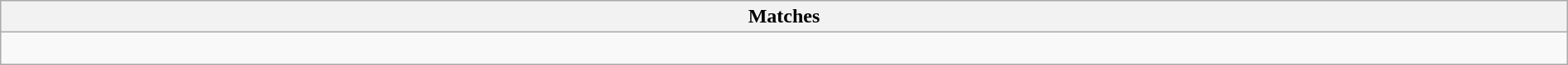<table class="wikitable collapsible collapsed" style="width:100%">
<tr>
<th>Matches</th>
</tr>
<tr>
<td><br>





</td>
</tr>
</table>
